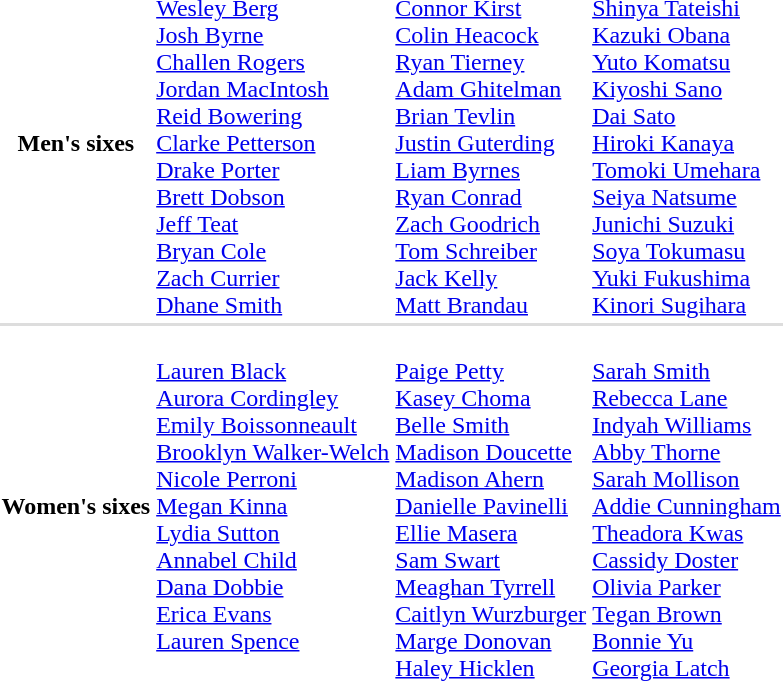<table>
<tr>
<th scope="row">Men's sixes</th>
<td><br><a href='#'>Wesley Berg</a><br><a href='#'>Josh Byrne</a><br><a href='#'>Challen Rogers</a><br><a href='#'>Jordan MacIntosh</a><br><a href='#'>Reid Bowering</a><br><a href='#'>Clarke Petterson</a><br><a href='#'>Drake Porter</a><br><a href='#'>Brett Dobson</a><br><a href='#'>Jeff Teat</a><br><a href='#'>Bryan Cole</a><br><a href='#'>Zach Currier</a><br><a href='#'>Dhane Smith</a></td>
<td><br><a href='#'>Connor Kirst</a><br><a href='#'>Colin Heacock</a><br><a href='#'>Ryan Tierney</a><br><a href='#'>Adam Ghitelman</a><br><a href='#'>Brian Tevlin</a><br><a href='#'>Justin Guterding</a><br><a href='#'>Liam Byrnes</a><br><a href='#'>Ryan Conrad</a><br><a href='#'>Zach Goodrich</a><br><a href='#'>Tom Schreiber</a><br><a href='#'>Jack Kelly</a><br><a href='#'>Matt Brandau</a></td>
<td><br><a href='#'>Shinya Tateishi</a><br><a href='#'>Kazuki Obana</a><br><a href='#'>Yuto Komatsu</a><br><a href='#'>Kiyoshi Sano</a><br><a href='#'>Dai Sato</a><br><a href='#'>Hiroki Kanaya</a><br><a href='#'>Tomoki Umehara</a><br><a href='#'>Seiya Natsume</a><br><a href='#'>Junichi Suzuki</a><br><a href='#'>Soya Tokumasu</a><br><a href='#'>Yuki Fukushima</a><br><a href='#'>Kinori Sugihara</a></td>
</tr>
<tr bgcolor=#DDDDDD>
<td colspan=4></td>
</tr>
<tr>
<th scope="row">Women's sixes</th>
<td valign=top><br><a href='#'>Lauren Black</a><br><a href='#'>Aurora Cordingley</a><br><a href='#'>Emily Boissonneault</a><br><a href='#'>Brooklyn Walker-Welch</a><br><a href='#'>Nicole Perroni</a><br><a href='#'>Megan Kinna</a><br><a href='#'>Lydia Sutton</a><br><a href='#'>Annabel Child</a><br><a href='#'>Dana Dobbie</a><br><a href='#'>Erica Evans</a><br><a href='#'>Lauren Spence</a></td>
<td><br><a href='#'>Paige Petty</a><br><a href='#'>Kasey Choma</a><br><a href='#'>Belle Smith</a><br><a href='#'>Madison Doucette</a><br><a href='#'>Madison Ahern</a><br><a href='#'>Danielle Pavinelli</a><br><a href='#'>Ellie Masera</a><br><a href='#'>Sam Swart</a><br><a href='#'>Meaghan Tyrrell</a><br><a href='#'>Caitlyn Wurzburger</a><br><a href='#'>Marge Donovan</a><br><a href='#'>Haley Hicklen</a></td>
<td><br><a href='#'>Sarah Smith</a><br><a href='#'>Rebecca Lane</a><br><a href='#'>Indyah Williams</a><br><a href='#'>Abby Thorne</a><br><a href='#'>Sarah Mollison</a><br><a href='#'>Addie Cunningham</a><br><a href='#'>Theadora Kwas</a><br><a href='#'>Cassidy Doster</a><br><a href='#'>Olivia Parker</a><br><a href='#'>Tegan Brown</a><br><a href='#'>Bonnie Yu</a><br><a href='#'>Georgia Latch</a></td>
</tr>
</table>
